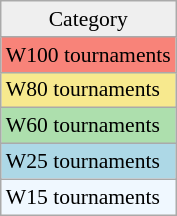<table class=wikitable style=font-size:90%;>
<tr align=center>
<td style="background:#efefef;">Category</td>
</tr>
<tr style="background:#f88379;">
<td>W100 tournaments</td>
</tr>
<tr style="background:#f7e98e;">
<td>W80 tournaments</td>
</tr>
<tr style="background:#addfad;">
<td>W60 tournaments</td>
</tr>
<tr style="background:lightblue;">
<td>W25 tournaments</td>
</tr>
<tr style="background:#f0f8ff;">
<td>W15 tournaments</td>
</tr>
</table>
